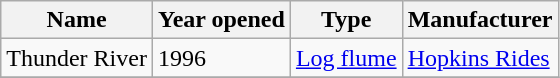<table class="wikitable sortable">
<tr>
<th>Name</th>
<th>Year opened</th>
<th>Type</th>
<th>Manufacturer</th>
</tr>
<tr>
<td>Thunder River</td>
<td>1996</td>
<td><a href='#'>Log flume</a></td>
<td><a href='#'>Hopkins Rides</a></td>
</tr>
<tr>
</tr>
</table>
